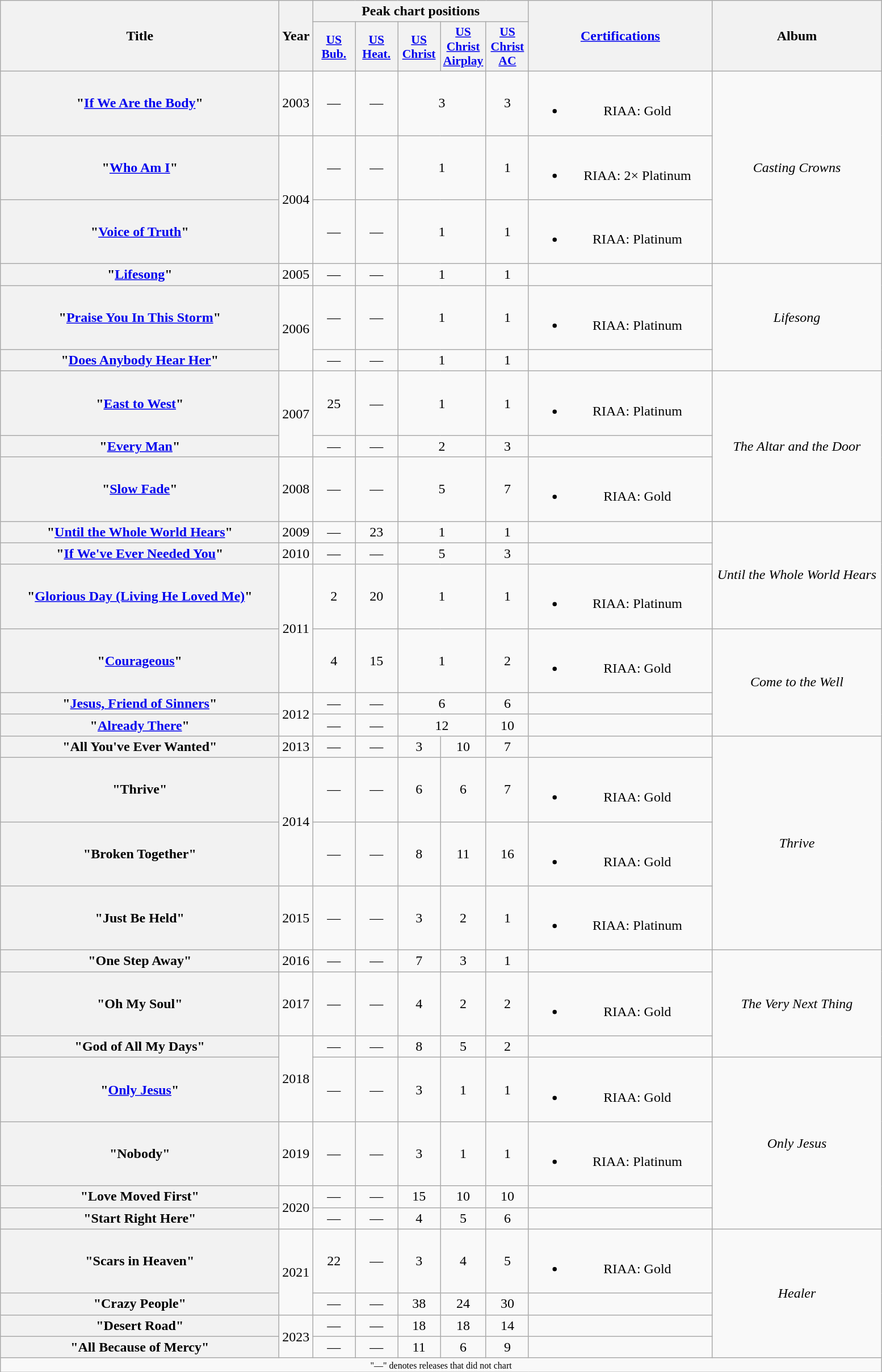<table class="wikitable plainrowheaders" style="text-align:center;">
<tr>
<th scope="col" rowspan="2" style="width:20em;">Title</th>
<th scope="col" rowspan="2">Year</th>
<th scope="col" colspan="5">Peak chart positions</th>
<th scope="col" rowspan="2" style="width:13em;"><a href='#'>Certifications</a></th>
<th scope="col" rowspan="2" style="width:12em;">Album</th>
</tr>
<tr>
<th style="width:3em; font-size:90%"><a href='#'>US<br>Bub.</a><br></th>
<th style="width:3em; font-size:90%"><a href='#'>US<br>Heat.</a><br></th>
<th style="width:3em; font-size:90%"><a href='#'>US<br>Christ</a><br></th>
<th style="width:3em; font-size:90%"><a href='#'>US<br>Christ<br>Airplay</a><br></th>
<th style="width:3em; font-size:90%"><a href='#'>US<br>Christ<br>AC</a><br></th>
</tr>
<tr>
<th scope="row">"<a href='#'>If We Are the Body</a>"</th>
<td>2003</td>
<td>—</td>
<td>—</td>
<td colspan="2">3</td>
<td>3</td>
<td><br><ul><li>RIAA: Gold</li></ul></td>
<td rowspan="3"><em>Casting Crowns</em></td>
</tr>
<tr>
<th scope="row">"<a href='#'>Who Am I</a>"</th>
<td rowspan="2">2004</td>
<td>—</td>
<td>—</td>
<td colspan="2">1</td>
<td>1</td>
<td><br><ul><li>RIAA: 2× Platinum</li></ul></td>
</tr>
<tr>
<th scope="row">"<a href='#'>Voice of Truth</a>"</th>
<td>—</td>
<td>—</td>
<td colspan="2">1</td>
<td>1</td>
<td><br><ul><li>RIAA: Platinum</li></ul></td>
</tr>
<tr>
<th scope="row">"<a href='#'>Lifesong</a>"</th>
<td>2005</td>
<td>—</td>
<td>—</td>
<td colspan="2">1</td>
<td>1</td>
<td></td>
<td rowspan="3"><em>Lifesong</em></td>
</tr>
<tr>
<th scope="row">"<a href='#'>Praise You In This Storm</a>"</th>
<td rowspan="2">2006</td>
<td>—</td>
<td>—</td>
<td colspan="2">1</td>
<td>1</td>
<td><br><ul><li>RIAA: Platinum</li></ul></td>
</tr>
<tr>
<th scope="row">"<a href='#'>Does Anybody Hear Her</a>"</th>
<td>—</td>
<td>—</td>
<td colspan="2">1</td>
<td>1</td>
<td></td>
</tr>
<tr>
<th scope="row">"<a href='#'>East to West</a>"</th>
<td rowspan="2">2007</td>
<td>25</td>
<td>—</td>
<td colspan="2">1</td>
<td>1</td>
<td><br><ul><li>RIAA: Platinum</li></ul></td>
<td rowspan="3"><em>The Altar and the Door</em></td>
</tr>
<tr>
<th scope="row">"<a href='#'>Every Man</a>"</th>
<td>—</td>
<td>—</td>
<td colspan="2">2</td>
<td>3</td>
<td></td>
</tr>
<tr>
<th scope="row">"<a href='#'>Slow Fade</a>"</th>
<td>2008</td>
<td>—</td>
<td>—</td>
<td colspan="2">5</td>
<td>7</td>
<td><br><ul><li>RIAA: Gold</li></ul></td>
</tr>
<tr>
<th scope="row">"<a href='#'>Until the Whole World Hears</a>"</th>
<td>2009</td>
<td>—</td>
<td>23</td>
<td colspan="2">1</td>
<td>1</td>
<td></td>
<td rowspan="3"><em>Until the Whole World Hears</em></td>
</tr>
<tr>
<th scope="row">"<a href='#'>If We've Ever Needed You</a>"</th>
<td>2010</td>
<td>—</td>
<td>—</td>
<td colspan="2">5</td>
<td>3</td>
<td></td>
</tr>
<tr>
<th scope="row">"<a href='#'>Glorious Day (Living He Loved Me)</a>"</th>
<td rowspan="2">2011</td>
<td>2</td>
<td>20</td>
<td colspan="2">1</td>
<td>1</td>
<td><br><ul><li>RIAA: Platinum</li></ul></td>
</tr>
<tr>
<th scope="row">"<a href='#'>Courageous</a>"</th>
<td>4</td>
<td>15</td>
<td colspan="2">1</td>
<td>2</td>
<td><br><ul><li>RIAA: Gold</li></ul></td>
<td rowspan="3"><em>Come to the Well</em></td>
</tr>
<tr>
<th scope="row">"<a href='#'>Jesus, Friend of Sinners</a>"</th>
<td rowspan="2">2012</td>
<td>—</td>
<td>—</td>
<td colspan="2">6</td>
<td>6</td>
<td></td>
</tr>
<tr>
<th scope="row">"<a href='#'>Already There</a>"</th>
<td>—</td>
<td>—</td>
<td colspan="2">12</td>
<td>10</td>
<td></td>
</tr>
<tr>
<th scope="row">"All You've Ever Wanted"</th>
<td>2013</td>
<td>—</td>
<td>—</td>
<td>3</td>
<td>10</td>
<td>7</td>
<td></td>
<td rowspan="4"><em>Thrive</em></td>
</tr>
<tr>
<th scope="row">"Thrive"</th>
<td rowspan="2">2014</td>
<td>—</td>
<td>—</td>
<td>6</td>
<td>6</td>
<td>7</td>
<td><br><ul><li>RIAA: Gold</li></ul></td>
</tr>
<tr>
<th scope="row">"Broken Together"</th>
<td>—</td>
<td>—</td>
<td>8</td>
<td>11</td>
<td>16</td>
<td><br><ul><li>RIAA: Gold</li></ul></td>
</tr>
<tr>
<th scope="row">"Just Be Held"</th>
<td>2015</td>
<td>—</td>
<td>—</td>
<td>3</td>
<td>2</td>
<td>1</td>
<td><br><ul><li>RIAA: Platinum</li></ul></td>
</tr>
<tr>
<th scope="row">"One Step Away"</th>
<td>2016</td>
<td>—</td>
<td>—</td>
<td>7</td>
<td>3</td>
<td>1</td>
<td></td>
<td rowspan="3"><em>The Very Next Thing</em></td>
</tr>
<tr>
<th scope="row">"Oh My Soul"</th>
<td>2017</td>
<td>—</td>
<td>—</td>
<td>4</td>
<td>2</td>
<td>2</td>
<td><br><ul><li>RIAA: Gold</li></ul></td>
</tr>
<tr>
<th scope="row">"God of All My Days"</th>
<td rowspan="2">2018</td>
<td>—</td>
<td>—</td>
<td>8</td>
<td>5</td>
<td>2</td>
<td></td>
</tr>
<tr>
<th scope="row">"<a href='#'>Only Jesus</a>"</th>
<td>—</td>
<td>—</td>
<td>3</td>
<td>1</td>
<td>1</td>
<td><br><ul><li>RIAA: Gold</li></ul></td>
<td rowspan="4"><em>Only Jesus</em></td>
</tr>
<tr>
<th scope="row">"Nobody"<br></th>
<td>2019</td>
<td>—</td>
<td>—</td>
<td>3</td>
<td>1</td>
<td>1</td>
<td><br><ul><li>RIAA: Platinum</li></ul></td>
</tr>
<tr>
<th scope="row">"Love Moved First"</th>
<td rowspan="2">2020</td>
<td>—</td>
<td>—</td>
<td>15</td>
<td>10</td>
<td>10</td>
<td></td>
</tr>
<tr>
<th scope="row">"Start Right Here"</th>
<td>—</td>
<td>—</td>
<td>4</td>
<td>5</td>
<td>6</td>
<td></td>
</tr>
<tr>
<th scope="row">"Scars in Heaven"</th>
<td rowspan="2">2021</td>
<td>22</td>
<td>—</td>
<td>3</td>
<td>4</td>
<td>5</td>
<td><br><ul><li>RIAA: Gold</li></ul></td>
<td rowspan="4"><em>Healer</em></td>
</tr>
<tr>
<th scope="row">"Crazy People"</th>
<td>—</td>
<td>—</td>
<td>38</td>
<td>24</td>
<td>30</td>
<td></td>
</tr>
<tr>
<th scope="row">"Desert Road"</th>
<td rowspan="2">2023</td>
<td>—</td>
<td>—</td>
<td>18</td>
<td>18</td>
<td>14</td>
<td></td>
</tr>
<tr>
<th scope="row">"All Because of Mercy"</th>
<td>—</td>
<td>—</td>
<td>11</td>
<td>6</td>
<td>9</td>
<td></td>
</tr>
<tr>
<td colspan="10" style="font-size:8pt">"—" denotes releases that did not chart</td>
</tr>
</table>
